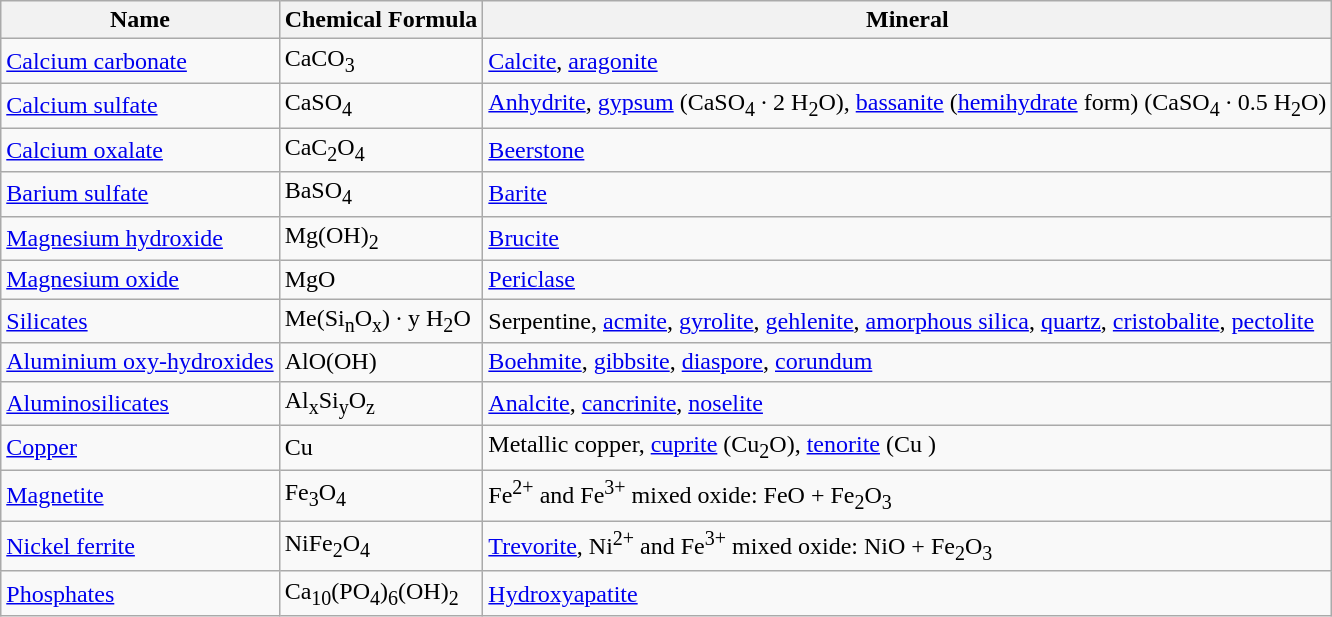<table class="wikitable">
<tr>
<th>Name</th>
<th>Chemical Formula</th>
<th>Mineral</th>
</tr>
<tr>
<td><a href='#'>Calcium carbonate</a></td>
<td>CaCO<sub>3</sub></td>
<td><a href='#'>Calcite</a>, <a href='#'>aragonite</a></td>
</tr>
<tr>
<td><a href='#'>Calcium sulfate</a></td>
<td>CaSO<sub>4</sub></td>
<td><a href='#'>Anhydrite</a>, <a href='#'>gypsum</a> (CaSO<sub>4</sub> · 2 H<sub>2</sub>O), <a href='#'>bassanite</a> (<a href='#'>hemihydrate</a> form) (CaSO<sub>4</sub> · 0.5 H<sub>2</sub>O)</td>
</tr>
<tr>
<td><a href='#'>Calcium oxalate</a></td>
<td>CaC<sub>2</sub>O<sub>4</sub></td>
<td><a href='#'>Beerstone</a></td>
</tr>
<tr>
<td><a href='#'>Barium sulfate</a></td>
<td>BaSO<sub>4</sub></td>
<td><a href='#'>Barite</a></td>
</tr>
<tr>
<td><a href='#'>Magnesium hydroxide</a></td>
<td>Mg(OH)<sub>2</sub></td>
<td><a href='#'>Brucite</a></td>
</tr>
<tr>
<td><a href='#'>Magnesium oxide</a></td>
<td>MgO</td>
<td><a href='#'>Periclase</a></td>
</tr>
<tr>
<td><a href='#'>Silicates</a></td>
<td>Me(Si<sub>n</sub>O<sub>x</sub>) · y H<sub>2</sub>O</td>
<td>Serpentine, <a href='#'>acmite</a>, <a href='#'>gyrolite</a>, <a href='#'>gehlenite</a>, <a href='#'>amorphous silica</a>, <a href='#'>quartz</a>, <a href='#'>cristobalite</a>, <a href='#'>pectolite</a></td>
</tr>
<tr>
<td><a href='#'>Aluminium oxy-hydroxides</a></td>
<td>AlO(OH)</td>
<td><a href='#'>Boehmite</a>, <a href='#'>gibbsite</a>, <a href='#'>diaspore</a>, <a href='#'>corundum</a></td>
</tr>
<tr>
<td><a href='#'>Aluminosilicates</a></td>
<td>Al<sub>x</sub>Si<sub>y</sub>O<sub>z</sub></td>
<td><a href='#'>Analcite</a>, <a href='#'>cancrinite</a>, <a href='#'>noselite</a></td>
</tr>
<tr>
<td><a href='#'>Copper</a></td>
<td>Cu</td>
<td>Metallic copper, <a href='#'>cuprite</a> (Cu<sub>2</sub>O), <a href='#'>tenorite</a> (Cu )</td>
</tr>
<tr>
<td><a href='#'>Magnetite</a></td>
<td>Fe<sub>3</sub>O<sub>4</sub></td>
<td>Fe<sup>2+</sup> and Fe<sup>3+</sup> mixed oxide: FeO + Fe<sub>2</sub>O<sub>3</sub></td>
</tr>
<tr>
<td><a href='#'>Nickel ferrite</a></td>
<td>NiFe<sub>2</sub>O<sub>4</sub></td>
<td><a href='#'>Trevorite</a>, Ni<sup>2+</sup> and Fe<sup>3+</sup> mixed oxide: NiO + Fe<sub>2</sub>O<sub>3</sub></td>
</tr>
<tr>
<td><a href='#'>Phosphates</a></td>
<td>Ca<sub>10</sub>(PO<sub>4</sub>)<sub>6</sub>(OH)<sub>2</sub></td>
<td><a href='#'>Hydroxyapatite</a></td>
</tr>
</table>
